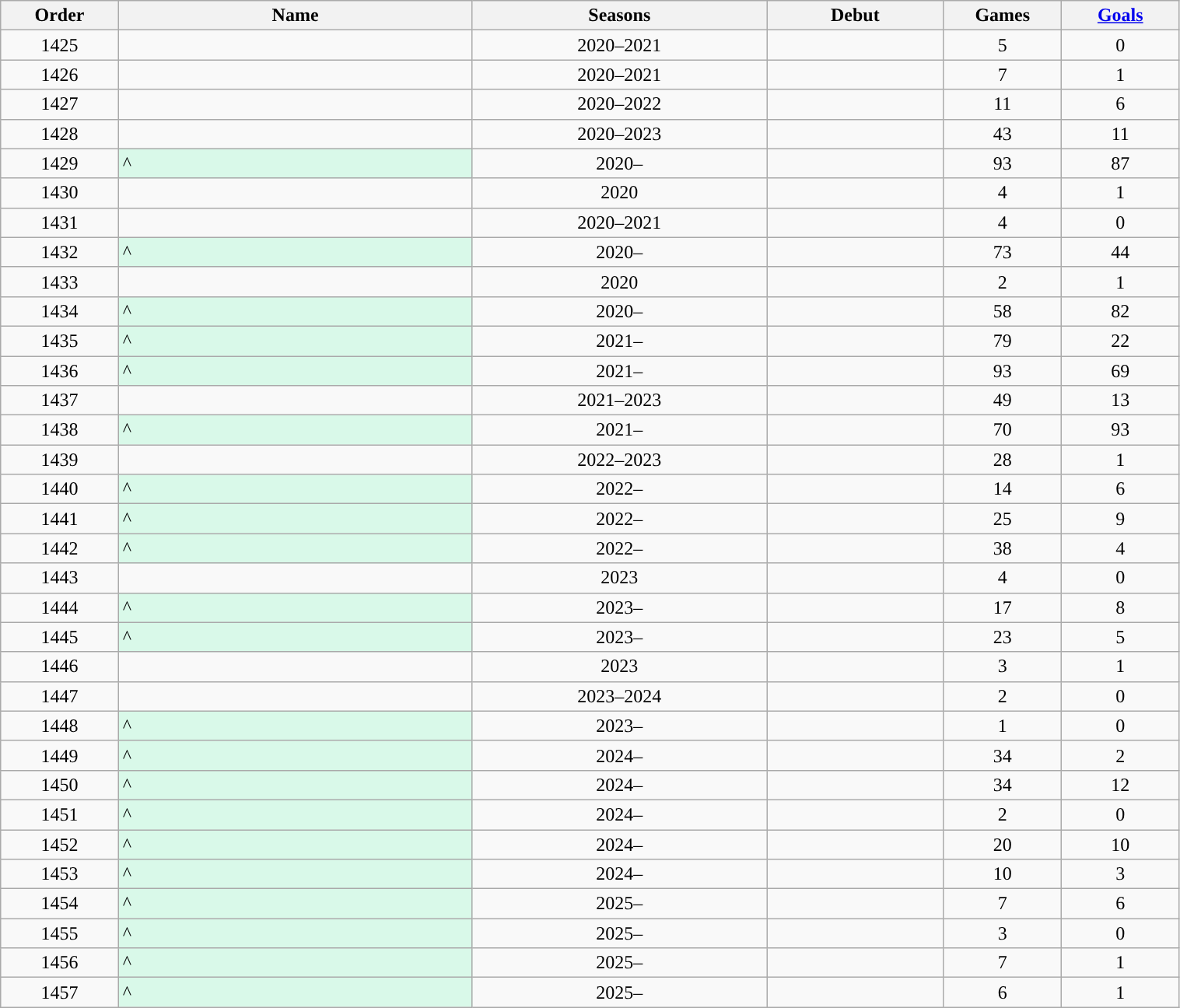<table class="wikitable sortable" style="text-align:center; width:80%">
<tr>
<th style="width=5%">Order</th>
<th style="width:30%">Name</th>
<th style="width:25%">Seasons</th>
<th style="width:15%">Debut</th>
<th style="width:10%">Games</th>
<th style="width:10%"><a href='#'>Goals</a></th>
</tr>
<tr>
<td>1425</td>
<td style="text-align:left"></td>
<td>2020–2021</td>
<td></td>
<td>5</td>
<td>0</td>
</tr>
<tr>
<td>1426</td>
<td style="text-align:left"></td>
<td>2020–2021</td>
<td></td>
<td>7</td>
<td>1</td>
</tr>
<tr>
<td>1427</td>
<td style="text-align:left"></td>
<td>2020–2022</td>
<td></td>
<td>11</td>
<td>6</td>
</tr>
<tr>
<td>1428</td>
<td style="text-align:left"></td>
<td>2020–2023</td>
<td></td>
<td>43</td>
<td>11</td>
</tr>
<tr>
<td>1429</td>
<td style="text-align:left; background:#d9f9e9">^</td>
<td>2020–</td>
<td></td>
<td>93</td>
<td>87</td>
</tr>
<tr>
<td>1430</td>
<td style="text-align:left"></td>
<td>2020</td>
<td></td>
<td>4</td>
<td>1</td>
</tr>
<tr>
<td>1431</td>
<td style="text-align:left"></td>
<td>2020–2021</td>
<td></td>
<td>4</td>
<td>0</td>
</tr>
<tr>
<td>1432</td>
<td style="text-align:left; background:#d9f9e9">^</td>
<td>2020–</td>
<td></td>
<td>73</td>
<td>44</td>
</tr>
<tr>
<td>1433</td>
<td style="text-align:left"></td>
<td>2020</td>
<td></td>
<td>2</td>
<td>1</td>
</tr>
<tr>
<td>1434</td>
<td style="text-align:left; background:#d9f9e9">^</td>
<td>2020–</td>
<td></td>
<td>58</td>
<td>82</td>
</tr>
<tr>
<td>1435</td>
<td style="text-align:left; background:#d9f9e9">^</td>
<td>2021–</td>
<td></td>
<td>79</td>
<td>22</td>
</tr>
<tr>
<td>1436</td>
<td style="text-align:left; background:#d9f9e9">^</td>
<td>2021–</td>
<td></td>
<td>93</td>
<td>69</td>
</tr>
<tr>
<td>1437</td>
<td style="text-align:left"></td>
<td>2021–2023</td>
<td></td>
<td>49</td>
<td>13</td>
</tr>
<tr>
<td>1438</td>
<td style="text-align:left; background:#d9f9e9">^</td>
<td>2021–</td>
<td></td>
<td>70</td>
<td>93</td>
</tr>
<tr>
<td>1439</td>
<td style="text-align:left"></td>
<td>2022–2023</td>
<td></td>
<td>28</td>
<td>1</td>
</tr>
<tr>
<td>1440</td>
<td style="text-align:left; background:#d9f9e9">^</td>
<td>2022–</td>
<td></td>
<td>14</td>
<td>6</td>
</tr>
<tr>
<td>1441</td>
<td style="text-align:left; background:#d9f9e9">^</td>
<td>2022–</td>
<td></td>
<td>25</td>
<td>9</td>
</tr>
<tr>
<td>1442</td>
<td style="text-align:left; background:#d9f9e9">^</td>
<td>2022–</td>
<td></td>
<td>38</td>
<td>4</td>
</tr>
<tr>
<td>1443</td>
<td style="text-align:left"></td>
<td>2023</td>
<td></td>
<td>4</td>
<td>0</td>
</tr>
<tr>
<td>1444</td>
<td style="text-align:left; background:#d9f9e9">^</td>
<td>2023–</td>
<td></td>
<td>17</td>
<td>8</td>
</tr>
<tr>
<td>1445</td>
<td style="text-align:left; background:#d9f9e9">^</td>
<td>2023–</td>
<td></td>
<td>23</td>
<td>5</td>
</tr>
<tr>
<td>1446</td>
<td style="text-align:left"></td>
<td>2023</td>
<td></td>
<td>3</td>
<td>1</td>
</tr>
<tr>
<td>1447</td>
<td style="text-align:left"></td>
<td>2023–2024</td>
<td></td>
<td>2</td>
<td>0</td>
</tr>
<tr>
<td>1448</td>
<td style="text-align:left; background:#d9f9e9">^</td>
<td>2023–</td>
<td></td>
<td>1</td>
<td>0</td>
</tr>
<tr>
<td>1449</td>
<td style="text-align:left; background:#d9f9e9">^</td>
<td>2024–</td>
<td></td>
<td>34</td>
<td>2</td>
</tr>
<tr>
<td>1450</td>
<td style="text-align:left; background:#d9f9e9">^</td>
<td>2024–</td>
<td></td>
<td>34</td>
<td>12</td>
</tr>
<tr>
<td>1451</td>
<td style="text-align:left; background:#d9f9e9">^</td>
<td>2024–</td>
<td></td>
<td>2</td>
<td>0</td>
</tr>
<tr>
<td>1452</td>
<td style="text-align:left; background:#d9f9e9">^</td>
<td>2024–</td>
<td></td>
<td>20</td>
<td>10</td>
</tr>
<tr>
<td>1453</td>
<td style="text-align:left; background:#d9f9e9">^</td>
<td>2024–</td>
<td></td>
<td>10</td>
<td>3</td>
</tr>
<tr>
<td>1454</td>
<td style="text-align:left; background:#d9f9e9">^</td>
<td>2025–</td>
<td></td>
<td>7</td>
<td>6</td>
</tr>
<tr>
<td>1455</td>
<td style="text-align:left; background:#d9f9e9">^</td>
<td>2025–</td>
<td></td>
<td>3</td>
<td>0</td>
</tr>
<tr>
<td>1456</td>
<td style="text-align:left; background:#d9f9e9">^</td>
<td>2025–</td>
<td></td>
<td>7</td>
<td>1</td>
</tr>
<tr>
<td>1457</td>
<td style="text-align:left; background:#d9f9e9">^</td>
<td>2025–</td>
<td></td>
<td>6</td>
<td>1</td>
</tr>
</table>
